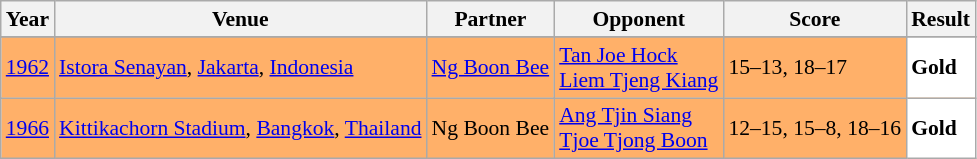<table class="sortable wikitable" style="font-size: 90%;">
<tr>
<th>Year</th>
<th>Venue</th>
<th>Partner</th>
<th>Opponent</th>
<th>Score</th>
<th>Result</th>
</tr>
<tr>
</tr>
<tr style="background:#FFB069">
<td align="center"><a href='#'>1962</a></td>
<td align="left"><a href='#'>Istora Senayan</a>, <a href='#'>Jakarta</a>, <a href='#'>Indonesia</a></td>
<td align="left"> <a href='#'>Ng Boon Bee</a></td>
<td align="left"> <a href='#'>Tan Joe Hock</a><br> <a href='#'>Liem Tjeng Kiang</a></td>
<td align="left">15–13, 18–17</td>
<td style="text-align:left; background:white"> <strong>Gold</strong></td>
</tr>
<tr style="background:#FFB069">
<td align="center"><a href='#'>1966</a></td>
<td align="left"><a href='#'>Kittikachorn Stadium</a>, <a href='#'>Bangkok</a>, <a href='#'>Thailand</a></td>
<td align="left"> Ng Boon Bee</td>
<td align="left"> <a href='#'>Ang Tjin Siang</a><br> <a href='#'>Tjoe Tjong Boon</a></td>
<td align="left">12–15, 15–8, 18–16</td>
<td style="text-align:left; background:white"> <strong>Gold</strong></td>
</tr>
</table>
